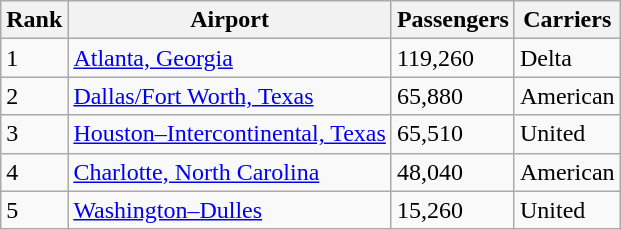<table class="wikitable">
<tr>
<th>Rank</th>
<th>Airport</th>
<th>Passengers</th>
<th>Carriers</th>
</tr>
<tr>
<td>1</td>
<td> <a href='#'>Atlanta, Georgia</a></td>
<td>119,260</td>
<td>Delta</td>
</tr>
<tr>
<td>2</td>
<td> <a href='#'>Dallas/Fort Worth, Texas</a></td>
<td>65,880</td>
<td>American</td>
</tr>
<tr>
<td>3</td>
<td> <a href='#'>Houston–Intercontinental, Texas</a></td>
<td>65,510</td>
<td>United</td>
</tr>
<tr>
<td>4</td>
<td> <a href='#'>Charlotte, North Carolina</a></td>
<td>48,040</td>
<td>American</td>
</tr>
<tr>
<td>5</td>
<td> <a href='#'>Washington–Dulles</a></td>
<td>15,260</td>
<td>United</td>
</tr>
</table>
